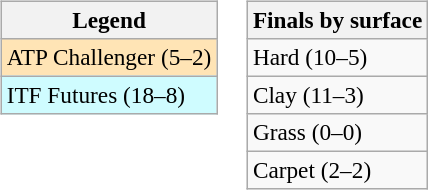<table>
<tr valign=top>
<td><br><table class=wikitable style=font-size:97%>
<tr>
<th>Legend</th>
</tr>
<tr bgcolor=moccasin>
<td>ATP Challenger (5–2)</td>
</tr>
<tr bgcolor=cffcff>
<td>ITF Futures (18–8)</td>
</tr>
</table>
</td>
<td><br><table class=wikitable style=font-size:97%>
<tr>
<th>Finals by surface</th>
</tr>
<tr>
<td>Hard (10–5)</td>
</tr>
<tr>
<td>Clay (11–3)</td>
</tr>
<tr>
<td>Grass (0–0)</td>
</tr>
<tr>
<td>Carpet (2–2)</td>
</tr>
</table>
</td>
</tr>
</table>
